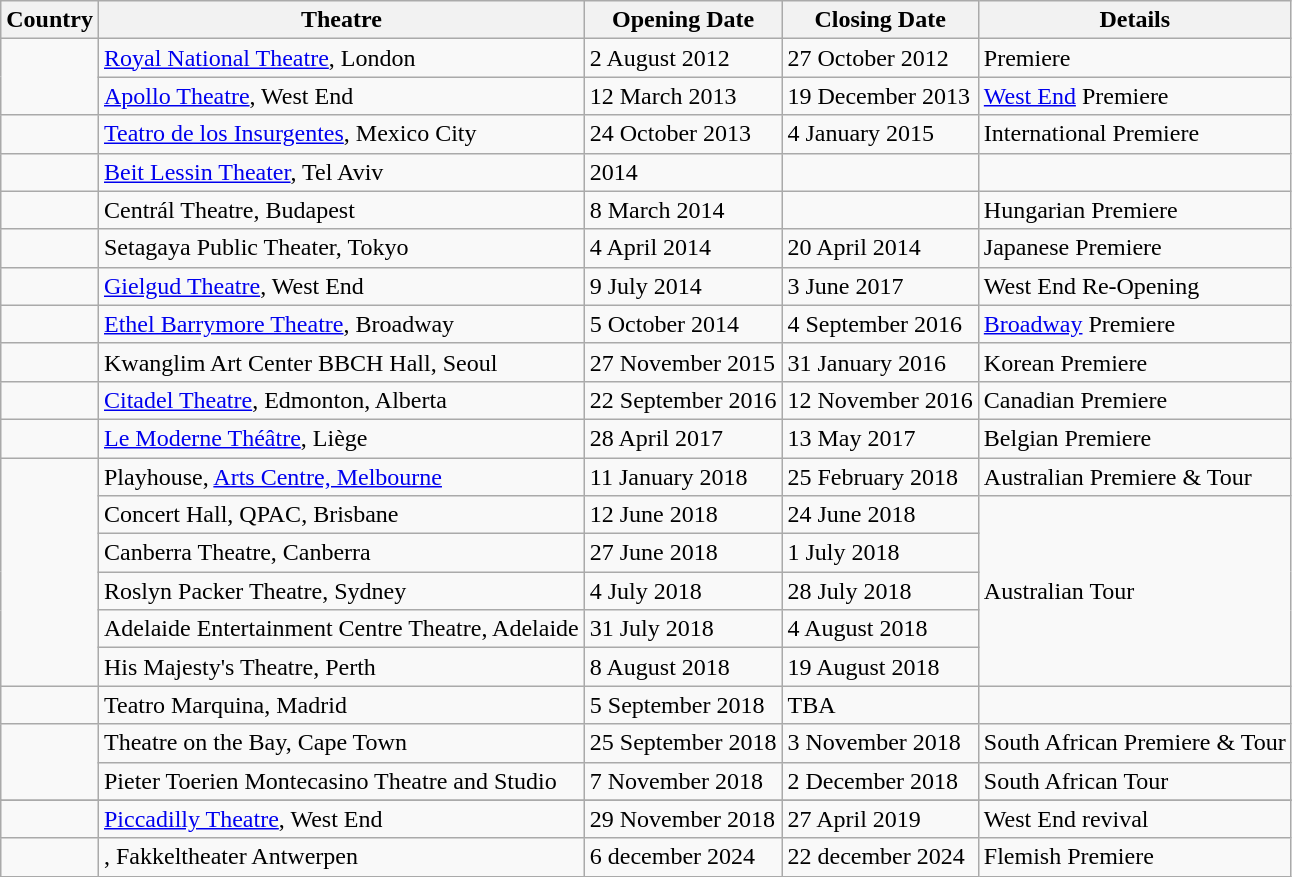<table class="wikitable">
<tr>
<th>Country</th>
<th>Theatre</th>
<th>Opening Date</th>
<th>Closing Date</th>
<th>Details</th>
</tr>
<tr>
<td rowspan="2"></td>
<td><a href='#'>Royal National Theatre</a>, London</td>
<td>2 August 2012</td>
<td>27 October 2012</td>
<td>Premiere</td>
</tr>
<tr>
<td><a href='#'>Apollo Theatre</a>, West End</td>
<td>12 March 2013</td>
<td>19 December 2013</td>
<td><a href='#'>West End</a> Premiere</td>
</tr>
<tr>
<td></td>
<td><a href='#'>Teatro de los Insurgentes</a>, Mexico City</td>
<td>24 October 2013</td>
<td>4 January 2015</td>
<td>International Premiere</td>
</tr>
<tr>
<td></td>
<td><a href='#'>Beit Lessin Theater</a>, Tel Aviv</td>
<td>2014</td>
<td></td>
<td></td>
</tr>
<tr>
<td></td>
<td>Centrál Theatre, Budapest</td>
<td>8 March 2014</td>
<td></td>
<td>Hungarian Premiere</td>
</tr>
<tr>
<td></td>
<td>Setagaya Public Theater, Tokyo</td>
<td>4 April 2014</td>
<td>20 April 2014</td>
<td>Japanese Premiere</td>
</tr>
<tr>
<td></td>
<td><a href='#'>Gielgud Theatre</a>, West End</td>
<td nowrap>9 July 2014</td>
<td>3 June 2017</td>
<td>West End Re-Opening</td>
</tr>
<tr>
<td></td>
<td><a href='#'>Ethel Barrymore Theatre</a>, Broadway</td>
<td nowrap>5 October 2014</td>
<td>4 September 2016</td>
<td><a href='#'>Broadway</a> Premiere</td>
</tr>
<tr>
<td></td>
<td>Kwanglim Art Center BBCH Hall, Seoul</td>
<td>27 November 2015</td>
<td>31 January 2016</td>
<td>Korean Premiere</td>
</tr>
<tr>
<td></td>
<td><a href='#'>Citadel Theatre</a>, Edmonton, Alberta</td>
<td>22 September 2016</td>
<td>12 November 2016</td>
<td>Canadian Premiere</td>
</tr>
<tr>
<td></td>
<td><a href='#'>Le Moderne Théâtre</a>, Liège</td>
<td>28 April 2017</td>
<td>13 May 2017</td>
<td>Belgian Premiere</td>
</tr>
<tr>
<td rowspan="6"></td>
<td>Playhouse, <a href='#'>Arts Centre, Melbourne</a></td>
<td>11 January 2018</td>
<td>25 February 2018</td>
<td>Australian Premiere & Tour</td>
</tr>
<tr>
<td>Concert Hall, QPAC, Brisbane</td>
<td>12 June 2018</td>
<td>24 June 2018</td>
<td rowspan="5">Australian Tour</td>
</tr>
<tr>
<td>Canberra Theatre, Canberra</td>
<td>27 June 2018</td>
<td>1 July 2018</td>
</tr>
<tr>
<td>Roslyn Packer Theatre, Sydney</td>
<td>4 July 2018</td>
<td>28 July 2018</td>
</tr>
<tr>
<td>Adelaide Entertainment Centre Theatre, Adelaide</td>
<td>31 July 2018</td>
<td>4 August 2018</td>
</tr>
<tr>
<td>His Majesty's Theatre, Perth</td>
<td>8 August 2018</td>
<td>19 August 2018</td>
</tr>
<tr>
<td></td>
<td>Teatro Marquina, Madrid</td>
<td>5 September 2018</td>
<td>TBA</td>
<td></td>
</tr>
<tr>
<td rowspan="2"></td>
<td>Theatre on the Bay, Cape Town</td>
<td>25 September 2018</td>
<td>3 November 2018</td>
<td>South African Premiere & Tour</td>
</tr>
<tr>
<td>Pieter Toerien Montecasino Theatre and Studio</td>
<td>7 November 2018</td>
<td>2 December 2018</td>
<td>South African Tour</td>
</tr>
<tr>
</tr>
<tr>
<td></td>
<td><a href='#'>Piccadilly Theatre</a>, West End</td>
<td>29 November 2018</td>
<td>27 April 2019</td>
<td>West End revival</td>
</tr>
<tr>
<td></td>
<td>, Fakkeltheater Antwerpen</td>
<td>6 december 2024</td>
<td>22 december 2024</td>
<td>Flemish Premiere</td>
</tr>
</table>
